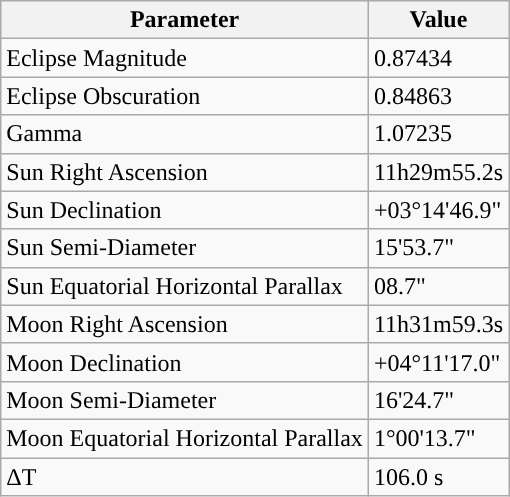<table class="wikitable">
<tr>
<th>Parameter</th>
<th>Value</th>
</tr>
<tr>
<td>Eclipse Magnitude</td>
<td>0.87434</td>
</tr>
<tr>
<td>Eclipse Obscuration</td>
<td>0.84863</td>
</tr>
<tr>
<td>Gamma</td>
<td>1.07235</td>
</tr>
<tr>
<td>Sun Right Ascension</td>
<td>11h29m55.2s</td>
</tr>
<tr>
<td>Sun Declination</td>
<td>+03°14'46.9"</td>
</tr>
<tr>
<td>Sun Semi-Diameter</td>
<td>15'53.7"</td>
</tr>
<tr>
<td>Sun Equatorial Horizontal Parallax</td>
<td>08.7"</td>
</tr>
<tr>
<td>Moon Right Ascension</td>
<td>11h31m59.3s</td>
</tr>
<tr>
<td>Moon Declination</td>
<td>+04°11'17.0"</td>
</tr>
<tr>
<td>Moon Semi-Diameter</td>
<td>16'24.7"</td>
</tr>
<tr>
<td>Moon Equatorial Horizontal Parallax</td>
<td>1°00'13.7"</td>
</tr>
<tr>
<td>ΔT</td>
<td>106.0 s</td>
</tr>
</table>
